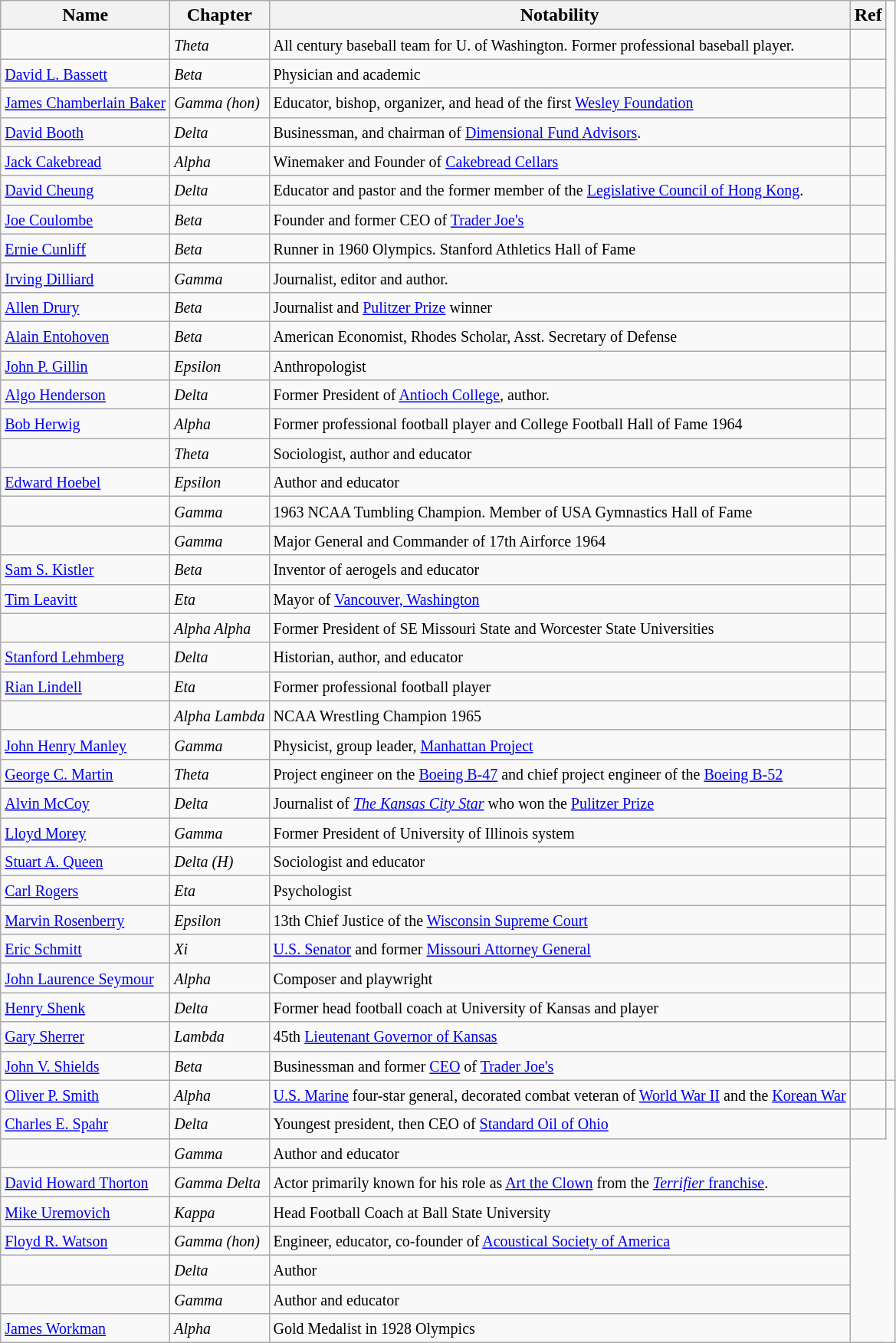<table class="wikitable sortable">
<tr>
<th>Name</th>
<th>Chapter</th>
<th>Notability</th>
<th>Ref</th>
</tr>
<tr>
<td></td>
<td><small><em>Theta</em></small></td>
<td><small>All century baseball team for U. of Washington. Former professional baseball player.</small></td>
<td></td>
</tr>
<tr>
<td><a href='#'><small>David L. Bassett</small></a></td>
<td><em><small>Beta</small></em></td>
<td><small>Physician and academic</small></td>
<td></td>
</tr>
<tr>
<td><a href='#'><small>James Chamberlain Baker</small></a></td>
<td><em><small>Gamma (hon)</small></em></td>
<td><small>Educator, bishop, organizer, and head of the first <a href='#'>Wesley Foundation</a></small></td>
<td></td>
</tr>
<tr>
<td><a href='#'><small>David Booth</small></a></td>
<td><small><em>Delta</em></small></td>
<td><small>Businessman, and chairman of <a href='#'>Dimensional Fund Advisors</a>.</small></td>
<td></td>
</tr>
<tr>
<td><small><a href='#'>Jack Cakebread</a></small></td>
<td><small><em>Alpha</em></small></td>
<td><small>Winemaker and Founder of <a href='#'>Cakebread Cellars</a></small></td>
<td></td>
</tr>
<tr>
<td><small><a href='#'>David Cheung</a></small></td>
<td><small><em>Delta</em></small></td>
<td><small>Educator and pastor and the former member of the <a href='#'>Legislative Council of Hong Kong</a>.</small></td>
<td></td>
</tr>
<tr>
<td><a href='#'><small>Joe Coulombe</small></a></td>
<td><em><small>Beta</small></em></td>
<td><small>Founder and former CEO of <a href='#'>Trader Joe's</a></small></td>
<td></td>
</tr>
<tr>
<td><a href='#'><small>Ernie Cunliff</small></a></td>
<td><small><em>Beta</em></small></td>
<td><small>Runner in 1960 Olympics. Stanford Athletics Hall of Fame</small></td>
<td></td>
</tr>
<tr>
<td><a href='#'><small>Irving Dilliard</small></a></td>
<td><em><small>Gamma</small></em></td>
<td><small>Journalist, editor and author.</small></td>
<td></td>
</tr>
<tr>
<td><a href='#'><small>Allen Drury</small></a></td>
<td><em><small>Beta</small></em></td>
<td><small>Journalist and <a href='#'>Pulitzer Prize</a> winner</small></td>
<td></td>
</tr>
<tr>
<td><a href='#'><small>Alain Entohoven</small></a></td>
<td><small><em>Beta</em></small></td>
<td><small>American Economist, Rhodes Scholar, Asst. Secretary of Defense</small></td>
<td></td>
</tr>
<tr>
<td><a href='#'><small>John P. Gillin</small></a></td>
<td><em><small>Epsilon</small></em></td>
<td><small>Anthropologist</small></td>
<td></td>
</tr>
<tr>
<td><a href='#'><small>Algo Henderson</small></a></td>
<td><small><em>Delta</em></small></td>
<td><small>Former President of <a href='#'>Antioch College</a>, author.</small></td>
<td></td>
</tr>
<tr>
<td><a href='#'><small>Bob Herwig</small></a></td>
<td><small><em>Alpha</em></small></td>
<td><small>Former professional football player and College Football Hall of Fame 1964</small></td>
<td></td>
</tr>
<tr>
<td></td>
<td><em><small>Theta</small></em></td>
<td><small>Sociologist, author and educator</small></td>
<td></td>
</tr>
<tr>
<td><a href='#'><small>Edward Hoebel</small></a></td>
<td><small><em>Epsilon</em></small></td>
<td><small>Author and educator</small></td>
<td></td>
</tr>
<tr>
<td></td>
<td><small><em>Gamma</em></small></td>
<td><small>1963 NCAA Tumbling Champion. Member of USA Gymnastics Hall of Fame</small></td>
<td></td>
</tr>
<tr>
<td></td>
<td><small><em>Gamma</em></small></td>
<td><small>Major General and Commander of 17th Airforce 1964</small></td>
<td></td>
</tr>
<tr>
<td><a href='#'><small>Sam S. Kistler</small></a></td>
<td><small><em>Beta</em></small></td>
<td><small>Inventor of aerogels and educator</small></td>
<td></td>
</tr>
<tr>
<td><a href='#'><small>Tim Leavitt</small></a></td>
<td><em><small>Eta</small></em></td>
<td><small>Mayor of <a href='#'>Vancouver, Washington</a></small></td>
<td></td>
</tr>
<tr>
<td><small></small></td>
<td><small><em>Alpha Alpha</em></small></td>
<td><small>Former President of SE Missouri State and Worcester State Universities</small></td>
<td></td>
</tr>
<tr>
<td><a href='#'><small>Stanford Lehmberg</small></a></td>
<td><small><em>Delta</em></small></td>
<td><small>Historian, author, and educator</small></td>
<td></td>
</tr>
<tr>
<td><a href='#'><small>Rian Lindell</small></a></td>
<td><em><small>Eta</small></em></td>
<td><small>Former professional football player</small></td>
<td></td>
</tr>
<tr>
<td></td>
<td><small><em>Alpha Lambda</em></small></td>
<td><small>NCAA Wrestling Champion 1965</small></td>
<td></td>
</tr>
<tr>
<td><a href='#'><small>John Henry Manley</small></a></td>
<td><em><small>Gamma</small></em></td>
<td><small>Physicist, group leader, <a href='#'>Manhattan Project</a></small></td>
<td></td>
</tr>
<tr>
<td><a href='#'><small>George C. Martin</small></a></td>
<td><em><small>Theta</small></em></td>
<td><small>Project engineer on the <a href='#'>Boeing B-47</a> and chief project engineer of the <a href='#'>Boeing B-52</a></small></td>
<td></td>
</tr>
<tr>
<td><a href='#'><small>Alvin McCoy</small></a></td>
<td><em><small>Delta</small></em></td>
<td><small>Journalist of <em><a href='#'>The Kansas City Star</a></em> who won the <a href='#'>Pulitzer Prize</a></small></td>
<td></td>
</tr>
<tr>
<td><a href='#'><small>Lloyd Morey</small></a></td>
<td><small><em>Gamma</em></small></td>
<td><small>Former President of University of Illinois system</small></td>
<td></td>
</tr>
<tr>
<td><a href='#'><small>Stuart A. Queen</small></a></td>
<td><em><small>Delta (H)</small></em></td>
<td><small>Sociologist and educator</small></td>
<td></td>
</tr>
<tr>
<td><a href='#'><small>Carl Rogers</small></a></td>
<td><em><small>Eta</small></em></td>
<td><small>Psychologist</small></td>
<td></td>
</tr>
<tr>
<td><a href='#'><small>Marvin Rosenberry</small></a></td>
<td><small><em>Epsilon</em></small></td>
<td><small>13th Chief Justice of the <a href='#'>Wisconsin Supreme Court</a></small></td>
<td></td>
</tr>
<tr>
<td><a href='#'><small>Eric Schmitt</small></a></td>
<td><em><small>Xi</small></em></td>
<td><small><a href='#'>U.S. Senator</a> and former <a href='#'>Missouri Attorney General</a></small></td>
<td></td>
</tr>
<tr>
<td><a href='#'><small>John Laurence Seymour</small></a></td>
<td><em><small>Alpha</small></em></td>
<td><small>Composer and playwright</small></td>
<td></td>
</tr>
<tr>
<td><a href='#'><small>Henry Shenk</small></a></td>
<td><small><em>Delta</em></small></td>
<td><small>Former head football coach at University of Kansas and player</small></td>
<td></td>
</tr>
<tr>
<td><small><a href='#'>Gary Sherrer</a></small></td>
<td><em><small>Lambda</small></em></td>
<td><small>45th <a href='#'>Lieutenant Governor of Kansas</a></small></td>
<td></td>
</tr>
<tr>
<td><a href='#'><small>John V. Shields</small></a></td>
<td><em><small>Beta</small></em></td>
<td><small>Businessman and former <a href='#'>CEO</a> of <a href='#'>Trader Joe's</a></small></td>
<td></td>
</tr>
<tr>
<td><a href='#'><small>Oliver P. Smith</small></a></td>
<td><em><small>Alpha</small></em></td>
<td><small><a href='#'>U.S. Marine</a> four-star general, decorated combat veteran of <a href='#'>World War II</a> and the <a href='#'>Korean War</a></small></td>
<td></td>
<td></td>
</tr>
<tr>
<td><a href='#'><small>Charles E. Spahr</small></a></td>
<td><em><small>Delta</small></em></td>
<td><small>Youngest president, then CEO of <a href='#'>Standard Oil of Ohio</a></small></td>
<td></td>
</tr>
<tr>
<td></td>
<td><em><small>Gamma</small></em></td>
<td><small>Author and educator</small></td>
</tr>
<tr>
<td><small><a href='#'>David Howard Thorton</a></small></td>
<td><small><em>Gamma Delta</em></small></td>
<td><small>Actor primarily known for his role as <a href='#'>Art the Clown</a> from the <a href='#'><em>Terrifier</em> franchise</a>.</small></td>
</tr>
<tr>
<td><a href='#'><small>Mike Uremovich</small></a></td>
<td><em><small>Kappa</small></em></td>
<td><small>Head Football Coach at Ball State University</small></td>
</tr>
<tr>
<td><a href='#'><small>Floyd R. Watson</small></a></td>
<td><em><small>Gamma (hon)</small></em></td>
<td><small>Engineer, educator, co-founder of <a href='#'>Acoustical Society of America</a></small></td>
</tr>
<tr>
<td></td>
<td><small><em>Delta</em></small></td>
<td><small>Author</small></td>
</tr>
<tr>
<td></td>
<td><small><em>Gamma</em></small></td>
<td><small>Author and educator</small></td>
</tr>
<tr>
<td><a href='#'><small>James Workman</small></a></td>
<td><em><small>Alpha</small></em></td>
<td><small>Gold Medalist in 1928 Olympics</small></td>
</tr>
</table>
